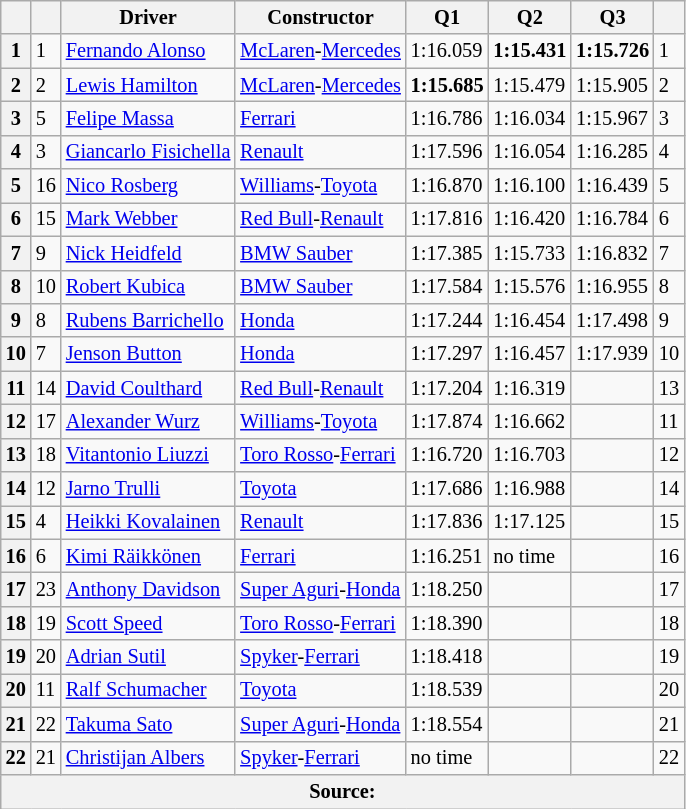<table class="wikitable sortable" style="font-size: 85%">
<tr>
<th></th>
<th></th>
<th>Driver</th>
<th>Constructor</th>
<th>Q1</th>
<th>Q2</th>
<th>Q3</th>
<th></th>
</tr>
<tr>
<th>1</th>
<td>1</td>
<td> <a href='#'>Fernando Alonso</a></td>
<td align="center" nowrap><a href='#'>McLaren</a>-<a href='#'>Mercedes</a></td>
<td>1:16.059</td>
<td><strong>1:15.431</strong></td>
<td><strong>1:15.726</strong></td>
<td>1</td>
</tr>
<tr>
<th>2</th>
<td>2</td>
<td> <a href='#'>Lewis Hamilton</a></td>
<td><a href='#'>McLaren</a>-<a href='#'>Mercedes</a></td>
<td><strong>1:15.685</strong></td>
<td>1:15.479</td>
<td>1:15.905</td>
<td>2</td>
</tr>
<tr>
<th>3</th>
<td>5</td>
<td> <a href='#'>Felipe Massa</a></td>
<td><a href='#'>Ferrari</a></td>
<td>1:16.786</td>
<td>1:16.034</td>
<td>1:15.967</td>
<td>3</td>
</tr>
<tr>
<th>4</th>
<td>3</td>
<td align="center" nowrap> <a href='#'>Giancarlo Fisichella</a></td>
<td><a href='#'>Renault</a></td>
<td>1:17.596</td>
<td>1:16.054</td>
<td>1:16.285</td>
<td>4</td>
</tr>
<tr>
<th>5</th>
<td>16</td>
<td> <a href='#'>Nico Rosberg</a></td>
<td><a href='#'>Williams</a>-<a href='#'>Toyota</a></td>
<td>1:16.870</td>
<td>1:16.100</td>
<td>1:16.439</td>
<td>5</td>
</tr>
<tr>
<th>6</th>
<td>15</td>
<td> <a href='#'>Mark Webber</a></td>
<td><a href='#'>Red Bull</a>-<a href='#'>Renault</a></td>
<td>1:17.816</td>
<td>1:16.420</td>
<td>1:16.784</td>
<td>6</td>
</tr>
<tr>
<th>7</th>
<td>9</td>
<td> <a href='#'>Nick Heidfeld</a></td>
<td><a href='#'>BMW Sauber</a></td>
<td>1:17.385</td>
<td>1:15.733</td>
<td>1:16.832</td>
<td>7</td>
</tr>
<tr>
<th>8</th>
<td>10</td>
<td> <a href='#'>Robert Kubica</a></td>
<td><a href='#'>BMW Sauber</a></td>
<td>1:17.584</td>
<td>1:15.576</td>
<td>1:16.955</td>
<td>8</td>
</tr>
<tr>
<th>9</th>
<td>8</td>
<td> <a href='#'>Rubens Barrichello</a></td>
<td><a href='#'>Honda</a></td>
<td>1:17.244</td>
<td>1:16.454</td>
<td>1:17.498</td>
<td>9</td>
</tr>
<tr>
<th>10</th>
<td>7</td>
<td> <a href='#'>Jenson Button</a></td>
<td><a href='#'>Honda</a></td>
<td>1:17.297</td>
<td>1:16.457</td>
<td>1:17.939</td>
<td>10</td>
</tr>
<tr>
<th>11</th>
<td>14</td>
<td> <a href='#'>David Coulthard</a></td>
<td><a href='#'>Red Bull</a>-<a href='#'>Renault</a></td>
<td>1:17.204</td>
<td>1:16.319</td>
<td></td>
<td>13</td>
</tr>
<tr>
<th>12</th>
<td>17</td>
<td> <a href='#'>Alexander Wurz</a></td>
<td><a href='#'>Williams</a>-<a href='#'>Toyota</a></td>
<td>1:17.874</td>
<td>1:16.662</td>
<td></td>
<td>11</td>
</tr>
<tr>
<th>13</th>
<td>18</td>
<td> <a href='#'>Vitantonio Liuzzi</a></td>
<td><a href='#'>Toro Rosso</a>-<a href='#'>Ferrari</a></td>
<td>1:16.720</td>
<td>1:16.703</td>
<td></td>
<td>12</td>
</tr>
<tr>
<th>14</th>
<td>12</td>
<td> <a href='#'>Jarno Trulli</a></td>
<td><a href='#'>Toyota</a></td>
<td>1:17.686</td>
<td>1:16.988</td>
<td></td>
<td>14</td>
</tr>
<tr>
<th>15</th>
<td>4</td>
<td> <a href='#'>Heikki Kovalainen</a></td>
<td><a href='#'>Renault</a></td>
<td>1:17.836</td>
<td>1:17.125</td>
<td></td>
<td>15</td>
</tr>
<tr>
<th>16</th>
<td>6</td>
<td> <a href='#'>Kimi Räikkönen</a></td>
<td><a href='#'>Ferrari</a></td>
<td>1:16.251</td>
<td>no time</td>
<td></td>
<td>16</td>
</tr>
<tr>
<th>17</th>
<td>23</td>
<td> <a href='#'>Anthony Davidson</a></td>
<td><a href='#'>Super Aguri</a>-<a href='#'>Honda</a></td>
<td>1:18.250</td>
<td></td>
<td></td>
<td>17</td>
</tr>
<tr>
<th>18</th>
<td>19</td>
<td> <a href='#'>Scott Speed</a></td>
<td><a href='#'>Toro Rosso</a>-<a href='#'>Ferrari</a></td>
<td>1:18.390</td>
<td></td>
<td></td>
<td>18</td>
</tr>
<tr>
<th>19</th>
<td>20</td>
<td> <a href='#'>Adrian Sutil</a></td>
<td><a href='#'>Spyker</a>-<a href='#'>Ferrari</a></td>
<td>1:18.418</td>
<td></td>
<td></td>
<td>19</td>
</tr>
<tr>
<th>20</th>
<td>11</td>
<td> <a href='#'>Ralf Schumacher</a></td>
<td><a href='#'>Toyota</a></td>
<td>1:18.539</td>
<td></td>
<td></td>
<td>20</td>
</tr>
<tr>
<th>21</th>
<td>22</td>
<td> <a href='#'>Takuma Sato</a></td>
<td><a href='#'>Super Aguri</a>-<a href='#'>Honda</a></td>
<td>1:18.554</td>
<td></td>
<td></td>
<td>21</td>
</tr>
<tr>
<th>22</th>
<td>21</td>
<td> <a href='#'>Christijan Albers</a></td>
<td><a href='#'>Spyker</a>-<a href='#'>Ferrari</a></td>
<td>no time</td>
<td></td>
<td></td>
<td>22</td>
</tr>
<tr>
<th colspan=8>Source:</th>
</tr>
</table>
